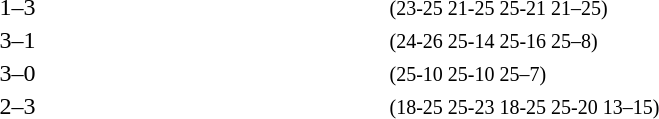<table>
<tr>
<th width=200></th>
<th width=200></th>
<th width=80></th>
<th width=200></th>
<th width=220></th>
</tr>
<tr>
<td align=right></td>
<td align=right></td>
<td align=center>1–3</td>
<td><strong></strong></td>
<td><small>(23-25 21-25 25-21 21–25)</small></td>
</tr>
<tr>
<td align=right></td>
<td align=right><strong></strong></td>
<td align=center>3–1</td>
<td></td>
<td><small>(24-26 25-14 25-16 25–8)</small></td>
</tr>
<tr>
<td align=right></td>
<td align=right><strong></strong></td>
<td align=center>3–0</td>
<td></td>
<td><small>(25-10 25-10 25–7)</small></td>
</tr>
<tr>
<td align=right></td>
<td align=right></td>
<td align=center>2–3</td>
<td><strong></strong></td>
<td><small>(18-25 25-23 18-25 25-20 13–15)</small></td>
</tr>
</table>
